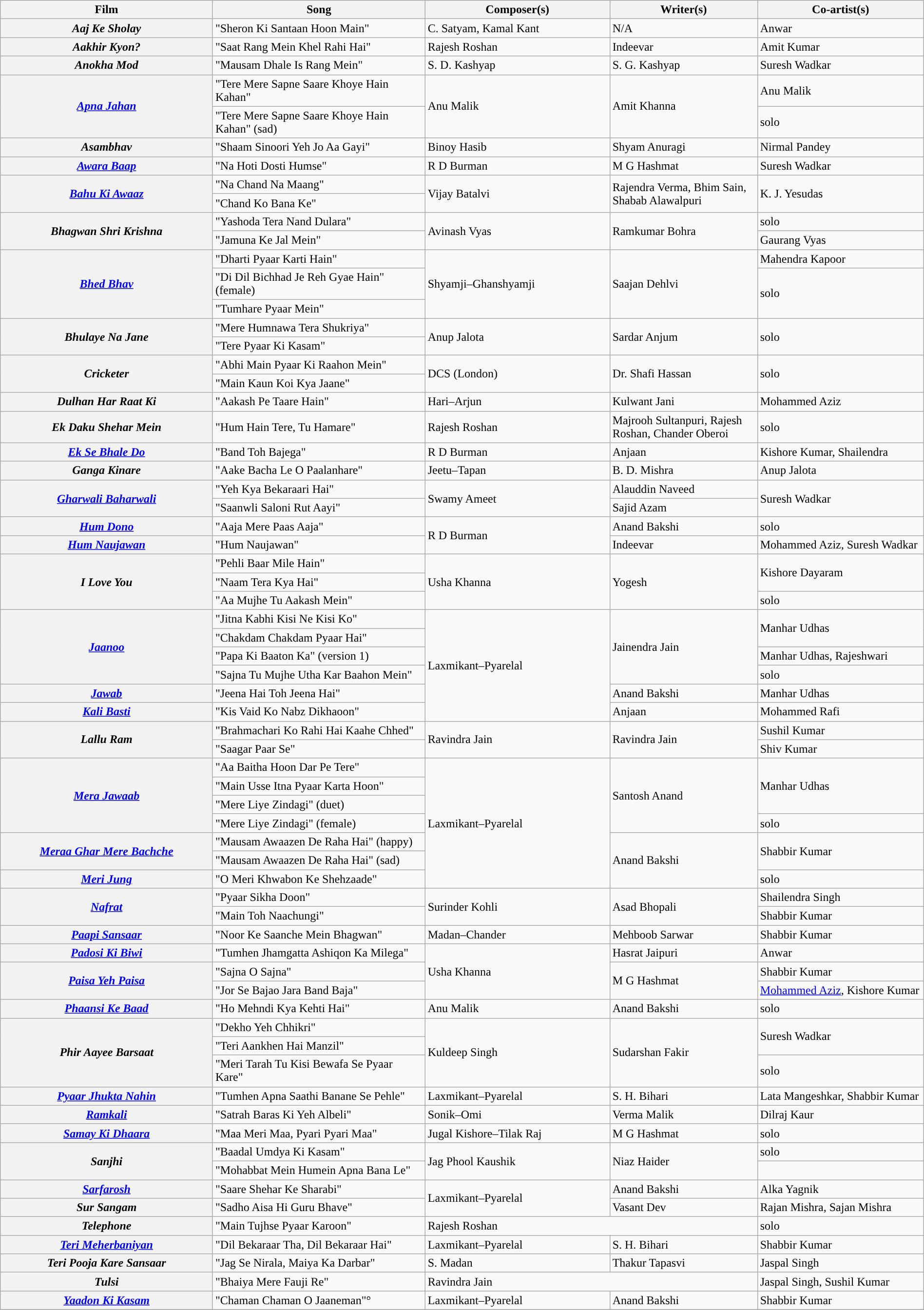<table class="wikitable plainrowheaders" style="width:100%; textcolor:#000">
<tr style="background:#b0e0e66;">
<th scope="col" style="width:23%;"><strong>Film</strong></th>
<th scope="col" style="width:23%;"><strong>Song</strong></th>
<th scope="col" style="width:20%;"><strong>Composer(s)</strong></th>
<th scope="col" style="width:16%;"><strong>Writer(s)</strong></th>
<th scope="col" style="width:18%;"><strong>Co-artist(s)</strong></th>
</tr>
<tr>
<th><em>Aaj Ke Sholay</em></th>
<td>"Sheron Ki Santaan Hoon Main"</td>
<td>C. Satyam, Kamal Kant</td>
<td>N/A</td>
<td>Anwar</td>
</tr>
<tr>
<th><em>Aakhir Kyon?</em></th>
<td>"Saat Rang Mein Khel Rahi Hai"</td>
<td>Rajesh Roshan</td>
<td>Indeevar</td>
<td>Amit Kumar</td>
</tr>
<tr>
<th><em>Anokha Mod</em></th>
<td>"Mausam Dhale Is Rang Mein"</td>
<td>S. D. Kashyap</td>
<td>S. G. Kashyap</td>
<td>Suresh Wadkar</td>
</tr>
<tr>
<th Rowspan=2><em><a href='#'>Apna Jahan</a></em></th>
<td>"Tere Mere Sapne Saare Khoye Hain Kahan"</td>
<td rowspan=2>Anu Malik</td>
<td rowspan=2>Amit Khanna</td>
<td>Anu Malik</td>
</tr>
<tr>
<td>"Tere Mere Sapne Saare Khoye Hain Kahan" (sad)</td>
<td>solo</td>
</tr>
<tr>
<th><em>Asambhav</em></th>
<td>"Shaam Sinoori Yeh Jo Aa Gayi"</td>
<td>Binoy Hasib</td>
<td>Shyam Anuragi</td>
<td>Nirmal Pandey</td>
</tr>
<tr>
<th><em><a href='#'>Awara Baap</a></em></th>
<td>"Na Hoti Dosti Humse"</td>
<td>R D Burman</td>
<td>M G Hashmat</td>
<td>Suresh Wadkar</td>
</tr>
<tr>
<th Rowspan=2><em><a href='#'>Bahu Ki Awaaz</a></em></th>
<td>"Na Chand Na Maang"</td>
<td rowspan=2>Vijay Batalvi</td>
<td rowspan=2>Rajendra Verma, Bhim Sain, Shabab Alawalpuri</td>
<td rowspan=2>K. J. Yesudas</td>
</tr>
<tr>
<td>"Chand Ko Bana Ke"</td>
</tr>
<tr>
<th rowspan=2><em>Bhagwan Shri Krishna</em></th>
<td>"Yashoda Tera Nand Dulara"</td>
<td rowspan=2>Avinash Vyas</td>
<td rowspan=2>Ramkumar Bohra</td>
<td>solo</td>
</tr>
<tr>
<td>"Jamuna Ke Jal Mein"</td>
<td>Gaurang Vyas</td>
</tr>
<tr>
<th Rowspan=3><em><a href='#'>Bhed Bhav</a></em></th>
<td>"Dharti Pyaar Karti Hain"</td>
<td rowspan=3>Shyamji–Ghanshyamji</td>
<td Rowspan=3>Saajan Dehlvi</td>
<td>Mahendra Kapoor</td>
</tr>
<tr>
<td>"Di Dil Bichhad Je Reh Gyae Hain" (female)</td>
<td Rowspan=2>solo</td>
</tr>
<tr>
<td>"Tumhare Pyaar Mein"</td>
</tr>
<tr>
<th rowspan=2><em>Bhulaye Na Jane</em></th>
<td>"Mere Humnawa Tera Shukriya"</td>
<td rowspan=2>Anup Jalota</td>
<td rowspan=2>Sardar Anjum</td>
<td rowspan=2>solo</td>
</tr>
<tr>
<td>"Tere Pyaar Ki Kasam"</td>
</tr>
<tr>
<th Rowspan=2><em>Cricketer</em></th>
<td>"Abhi Main Pyaar Ki Raahon Mein"</td>
<td rowspan=2>DCS (London)</td>
<td rowspan=2>Dr. Shafi Hassan</td>
<td rowspan=2>solo</td>
</tr>
<tr>
<td>"Main Kaun Koi Kya Jaane"</td>
</tr>
<tr>
<th><em>Dulhan Har Raat Ki</em></th>
<td>"Aakash Pe Taare Hain"</td>
<td>Hari–Arjun</td>
<td>Kulwant Jani</td>
<td>Mohammed Aziz</td>
</tr>
<tr>
<th><em>Ek Daku Shehar Mein</em></th>
<td>"Hum Hain Tere, Tu Hamare"</td>
<td>Rajesh Roshan</td>
<td>Majrooh Sultanpuri, Rajesh Roshan, Chander Oberoi</td>
<td>solo</td>
</tr>
<tr>
<th><em><a href='#'>Ek Se Bhale Do</a></em></th>
<td>"Band Toh Bajega"</td>
<td>R D Burman</td>
<td>Anjaan</td>
<td>Kishore Kumar, Shailendra</td>
</tr>
<tr>
<th><em>Ganga Kinare</em></th>
<td>"Aake Bacha Le O Paalanhare"</td>
<td>Jeetu–Tapan</td>
<td>B. D. Mishra</td>
<td>Anup Jalota</td>
</tr>
<tr>
<th Rowspan=2><em><a href='#'>Gharwali Baharwali</a></em></th>
<td>"Yeh Kya Bekaraari Hai"</td>
<td rowspan=2>Swamy Ameet</td>
<td>Alauddin Naveed</td>
<td rowspan=2>Suresh Wadkar</td>
</tr>
<tr>
<td>"Saanwli Saloni Rut Aayi"</td>
<td>Sajid Azam</td>
</tr>
<tr>
<th><em><a href='#'>Hum Dono</a></em></th>
<td>"Aaja Mere Paas Aaja"</td>
<td rowspan=2>R D Burman</td>
<td>Anand Bakshi</td>
<td>solo</td>
</tr>
<tr>
<th><em><a href='#'>Hum Naujawan</a></em></th>
<td>"Hum Naujawan"</td>
<td>Indeevar</td>
<td>Mohammed Aziz, Suresh Wadkar</td>
</tr>
<tr>
<th Rowspan=3><em>I Love You</em></th>
<td>"Pehli Baar Mile Hain"</td>
<td rowspan=3>Usha Khanna</td>
<td rowspan=3>Yogesh</td>
<td Rowspan=2>Kishore Dayaram</td>
</tr>
<tr>
<td>"Naam Tera Kya Hai"</td>
</tr>
<tr>
<td>"Aa Mujhe Tu Aakash Mein"</td>
<td>solo</td>
</tr>
<tr>
<th Rowspan=4><em><a href='#'>Jaanoo</a></em></th>
<td>"Jitna Kabhi Kisi Ne Kisi Ko"</td>
<td rowspan=6>Laxmikant–Pyarelal</td>
<td rowspan=4>Jainendra Jain</td>
<td rowspan=2>Manhar Udhas</td>
</tr>
<tr>
<td>"Chakdam Chakdam Pyaar Hai"</td>
</tr>
<tr>
<td>"Papa Ki Baaton Ka" (version 1)</td>
<td>Manhar Udhas, Rajeshwari</td>
</tr>
<tr>
<td>"Sajna Tu Mujhe Utha Kar Baahon Mein"</td>
<td>solo</td>
</tr>
<tr>
<th><em><a href='#'>Jawab</a></em></th>
<td>"Jeena Hai Toh Jeena Hai"</td>
<td>Anand Bakshi</td>
<td>Manhar Udhas</td>
</tr>
<tr>
<th><em><a href='#'>Kali Basti</a></em></th>
<td>"Kis Vaid Ko Nabz Dikhaoon"</td>
<td>Anjaan</td>
<td>Mohammed Rafi</td>
</tr>
<tr>
<th rowspan=2><em>Lallu Ram</em></th>
<td>"Brahmachari Ko Rahi Hai Kaahe Chhed"</td>
<td rowspan=2>Ravindra Jain</td>
<td rowspan=2>Ravindra Jain</td>
<td>Sushil Kumar</td>
</tr>
<tr>
<td>"Saagar Paar Se"</td>
<td>Shiv Kumar</td>
</tr>
<tr>
<th Rowspan=4><em><a href='#'>Mera Jawaab</a></em></th>
<td>"Aa Baitha Hoon Dar Pe Tere"</td>
<td rowspan=7>Laxmikant–Pyarelal</td>
<td Rowspan=4>Santosh Anand</td>
<td rowspan=3>Manhar Udhas</td>
</tr>
<tr>
<td>"Main Usse Itna Pyaar Karta Hoon"</td>
</tr>
<tr>
<td>"Mere Liye Zindagi" (duet)</td>
</tr>
<tr>
<td>"Mere Liye Zindagi" (female)</td>
<td>solo</td>
</tr>
<tr>
<th Rowspan=2><em><a href='#'>Meraa Ghar Mere Bachche</a></em></th>
<td>"Mausam Awaazen De Raha Hai" (happy)</td>
<td Rowspan=3>Anand Bakshi</td>
<td rowspan=2>Shabbir Kumar</td>
</tr>
<tr>
<td>"Mausam Awaazen De Raha Hai" (sad)</td>
</tr>
<tr>
<th><em><a href='#'>Meri Jung</a></em></th>
<td>"O Meri Khwabon Ke Shehzaade"</td>
<td>solo</td>
</tr>
<tr>
<th Rowspan=2><em><a href='#'>Nafrat</a></em></th>
<td>"Pyaar Sikha Doon"</td>
<td Rowspan=2>Surinder Kohli</td>
<td Rowspan=2>Asad Bhopali</td>
<td>Shailendra Singh</td>
</tr>
<tr>
<td>"Main Toh Naachungi"</td>
<td>Shabbir Kumar</td>
</tr>
<tr>
<th><em><a href='#'>Paapi Sansaar</a></em></th>
<td>"Noor Ke Saanche Mein Bhagwan"</td>
<td>Madan–Chander</td>
<td>Mehboob Sarwar</td>
<td>Shabbir Kumar</td>
</tr>
<tr>
<th><em><a href='#'>Padosi Ki Biwi</a></em></th>
<td>"Tumhen Jhamgatta Ashiqon Ka Milega"</td>
<td rowspan=3>Usha Khanna</td>
<td>Hasrat Jaipuri</td>
<td>Anwar</td>
</tr>
<tr>
<th Rowspan=2><em><a href='#'>Paisa Yeh Paisa</a></em></th>
<td>"Sajna O Sajna"</td>
<td Rowspan=2>M G Hashmat</td>
<td>Shabbir Kumar</td>
</tr>
<tr>
<td>"Jor Se Bajao Jara Band Baja"</td>
<td><a href='#'>Mohammed Aziz</a>, Kishore Kumar</td>
</tr>
<tr>
<th><em><a href='#'>Phaansi Ke Baad</a></em></th>
<td>"Ho Mehndi Kya Kehti Hai"</td>
<td>Anu Malik</td>
<td>Anand Bakshi</td>
<td>solo</td>
</tr>
<tr>
<th Rowspan=3><em>Phir Aayee Barsaat</em></th>
<td>"Dekho Yeh Chhikri"</td>
<td rowspan=3>Kuldeep Singh</td>
<td rowspan=3>Sudarshan Fakir</td>
<td Rowspan=2>Suresh Wadkar</td>
</tr>
<tr>
<td>"Teri Aankhen Hai Manzil"</td>
</tr>
<tr>
<td>"Meri Tarah Tu Kisi Bewafa Se Pyaar Kare"</td>
<td>solo</td>
</tr>
<tr>
<th><em><a href='#'>Pyaar Jhukta Nahin</a></em></th>
<td>"Tumhen Apna Saathi Banane Se Pehle"</td>
<td>Laxmikant–Pyarelal</td>
<td>S. H. Bihari</td>
<td>Lata Mangeshkar, Shabbir Kumar</td>
</tr>
<tr>
<th><em><a href='#'>Ramkali</a></em></th>
<td>"Satrah Baras Ki Yeh Albeli"</td>
<td>Sonik–Omi</td>
<td>Verma Malik</td>
<td>Dilraj Kaur</td>
</tr>
<tr>
<th><em><a href='#'>Samay Ki Dhaara</a></em></th>
<td>"Maa Meri Maa, Pyari Pyari Maa"</td>
<td>Jugal Kishore–Tilak Raj</td>
<td>M G Hashmat</td>
<td>solo</td>
</tr>
<tr>
<th Rowspan=2><em>Sanjhi</em></th>
<td>"Baadal Umdya Ki Kasam"</td>
<td rowspan=2>Jag Phool Kaushik</td>
<td rowspan=2>Niaz Haider</td>
<td>solo</td>
</tr>
<tr>
<td>"Mohabbat Mein Humein Apna Bana Le"</td>
</tr>
<tr>
<th><em><a href='#'>Sarfarosh</a></em></th>
<td>"Saare Shehar Ke Sharabi"</td>
<td rowspan=2>Laxmikant–Pyarelal</td>
<td>Anand Bakshi</td>
<td>Alka Yagnik</td>
</tr>
<tr>
<th><em>Sur Sangam</em></th>
<td>"Sadho Aisa Hi Guru Bhave"</td>
<td>Vasant Dev</td>
<td>Rajan Mishra, Sajan Mishra</td>
</tr>
<tr>
<th><em>Telephone</em></th>
<td>"Main Tujhse Pyaar Karoon"</td>
<td colspan=2>Rajesh Roshan</td>
<td>solo</td>
</tr>
<tr>
<th><em><a href='#'>Teri Meherbaniyan</a></em></th>
<td>"Dil Bekaraar Tha, Dil Bekaraar Hai"</td>
<td>Laxmikant–Pyarelal</td>
<td>S. H. Bihari</td>
<td>Shabbir Kumar</td>
</tr>
<tr>
<th><em>Teri Pooja Kare Sansaar</em></th>
<td>"Jag Se Nirala, Maiya Ka Darbar"</td>
<td>S. Madan</td>
<td>Thakur Tapasvi</td>
<td>Jaspal Singh</td>
</tr>
<tr>
<th><em>Tulsi</em></th>
<td>"Bhaiya Mere Fauji Re"</td>
<td colspan=2>Ravindra Jain</td>
<td>Jaspal Singh, Sushil Kumar</td>
</tr>
<tr>
<th><em><a href='#'>Yaadon Ki Kasam</a></em></th>
<td>"Chaman Chaman O Jaaneman"°</td>
<td>Laxmikant–Pyarelal</td>
<td>Anand Bakshi</td>
<td>Shabbir Kumar</td>
</tr>
<tr>
</tr>
</table>
